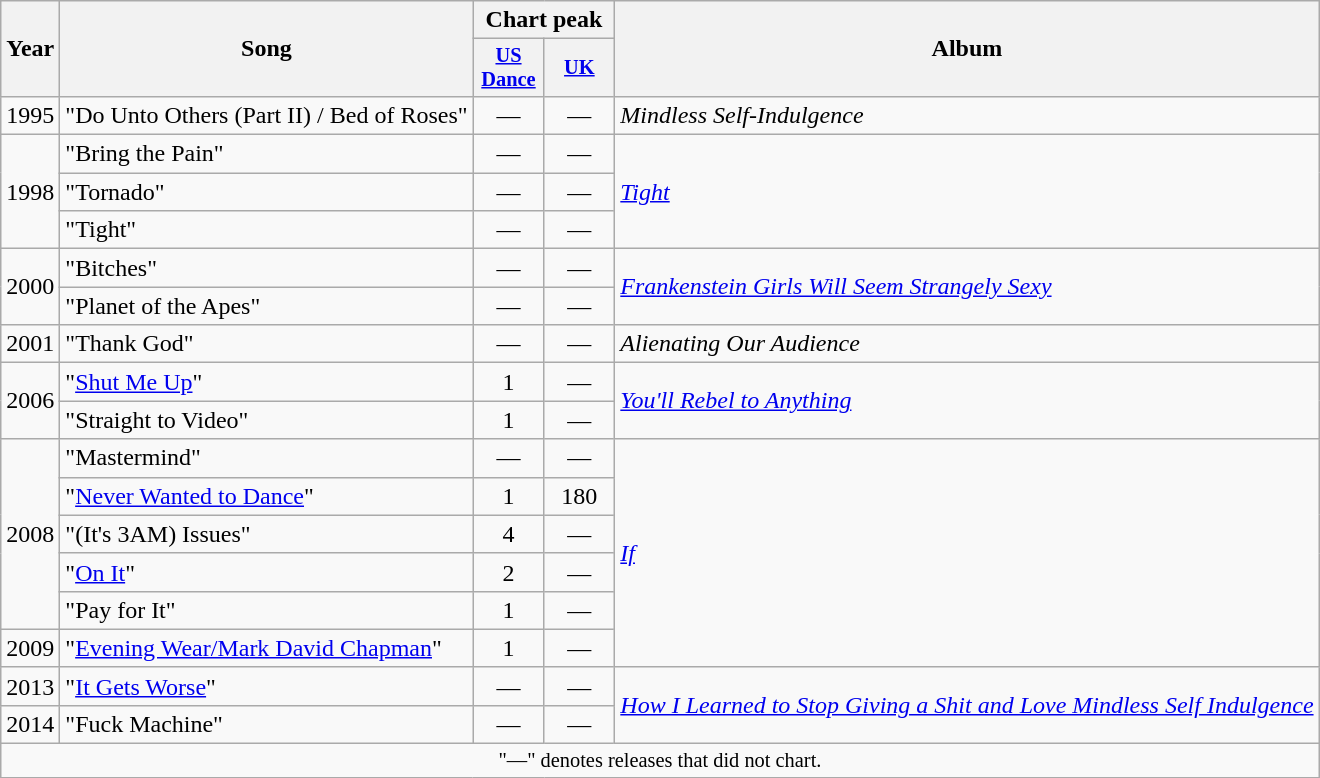<table class="wikitable">
<tr>
<th rowspan="2">Year</th>
<th rowspan="2">Song</th>
<th colspan="2">Chart peak</th>
<th rowspan="2">Album</th>
</tr>
<tr>
<th style="width:3em;font-size:85%"><a href='#'>US Dance</a><br></th>
<th style="width:3em;font-size:85%"><a href='#'>UK</a><br></th>
</tr>
<tr>
<td>1995</td>
<td>"Do Unto Others (Part II) / Bed of Roses"</td>
<td style="text-align:center;">—</td>
<td style="text-align:center;">—</td>
<td><em>Mindless Self-Indulgence</em></td>
</tr>
<tr>
<td rowspan=3>1998</td>
<td>"Bring the Pain"</td>
<td style="text-align:center;">—</td>
<td style="text-align:center;">—</td>
<td rowspan="3"><em><a href='#'>Tight</a></em></td>
</tr>
<tr>
<td>"Tornado"</td>
<td style="text-align:center;">—</td>
<td style="text-align:center;">—</td>
</tr>
<tr>
<td>"Tight"</td>
<td style="text-align:center;">—</td>
<td style="text-align:center;">—</td>
</tr>
<tr>
<td rowspan=2>2000</td>
<td>"Bitches"</td>
<td style="text-align:center;">—</td>
<td style="text-align:center;">—</td>
<td rowspan="2"><em><a href='#'>Frankenstein Girls Will Seem Strangely Sexy</a></em></td>
</tr>
<tr>
<td>"Planet of the Apes"</td>
<td style="text-align:center;">—</td>
<td style="text-align:center;">—</td>
</tr>
<tr>
<td>2001</td>
<td>"Thank God"</td>
<td style="text-align:center;">—</td>
<td style="text-align:center;">—</td>
<td><em>Alienating Our Audience</em></td>
</tr>
<tr>
<td rowspan=2>2006</td>
<td>"<a href='#'>Shut Me Up</a>"</td>
<td style="text-align:center;">1</td>
<td style="text-align:center;">—</td>
<td rowspan="2"><em><a href='#'>You'll Rebel to Anything</a></em></td>
</tr>
<tr>
<td>"Straight to Video"</td>
<td style="text-align:center;">1</td>
<td style="text-align:center;">—</td>
</tr>
<tr>
<td rowspan=5>2008</td>
<td>"Mastermind"</td>
<td style="text-align:center;">—</td>
<td style="text-align:center;">—</td>
<td rowspan="6"><em><a href='#'>If</a></em></td>
</tr>
<tr>
<td>"<a href='#'>Never Wanted to Dance</a>"</td>
<td style="text-align:center;">1</td>
<td style="text-align:center;">180</td>
</tr>
<tr>
<td>"(It's 3AM) Issues"</td>
<td style="text-align:center;">4</td>
<td style="text-align:center;">—</td>
</tr>
<tr>
<td>"<a href='#'>On It</a>"</td>
<td style="text-align:center;">2</td>
<td style="text-align:center;">—</td>
</tr>
<tr>
<td>"Pay for It"</td>
<td style="text-align:center;">1</td>
<td style="text-align:center;">—</td>
</tr>
<tr>
<td>2009</td>
<td>"<a href='#'>Evening Wear/Mark David Chapman</a>"</td>
<td style="text-align:center;">1</td>
<td style="text-align:center;">—</td>
</tr>
<tr>
<td>2013</td>
<td>"<a href='#'>It Gets Worse</a>"</td>
<td style="text-align:center;">—</td>
<td style="text-align:center;">—</td>
<td rowspan="2"><em><a href='#'>How I Learned to Stop Giving a Shit and Love Mindless Self Indulgence</a></em></td>
</tr>
<tr>
<td>2014</td>
<td>"Fuck Machine"</td>
<td style="text-align:center;">—</td>
<td style="text-align:center;">—</td>
</tr>
<tr>
<td colspan="11" style="text-align:center; font-size:85%;">"—" denotes releases that did not chart.</td>
</tr>
</table>
